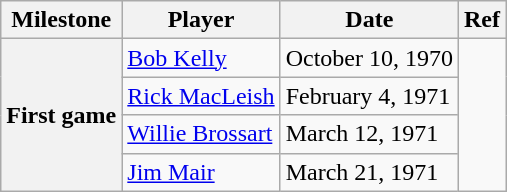<table class="wikitable">
<tr>
<th scope="col">Milestone</th>
<th scope="col">Player</th>
<th scope="col">Date</th>
<th scope="col">Ref</th>
</tr>
<tr>
<th rowspan=4>First game</th>
<td><a href='#'>Bob Kelly</a></td>
<td>October 10, 1970</td>
<td rowspan=4></td>
</tr>
<tr>
<td><a href='#'>Rick MacLeish</a></td>
<td>February 4, 1971</td>
</tr>
<tr>
<td><a href='#'>Willie Brossart</a></td>
<td>March 12, 1971</td>
</tr>
<tr>
<td><a href='#'>Jim Mair</a></td>
<td>March 21, 1971</td>
</tr>
</table>
